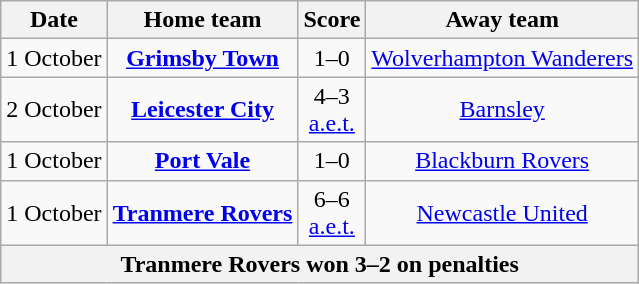<table class="wikitable" style="text-align: center">
<tr>
<th>Date</th>
<th>Home team</th>
<th>Score</th>
<th>Away team</th>
</tr>
<tr>
<td>1 October</td>
<td><strong><a href='#'>Grimsby Town</a></strong></td>
<td>1–0</td>
<td><a href='#'>Wolverhampton Wanderers</a></td>
</tr>
<tr>
<td>2 October</td>
<td><strong><a href='#'>Leicester City</a></strong></td>
<td>4–3 <br> <a href='#'>a.e.t.</a></td>
<td><a href='#'>Barnsley</a></td>
</tr>
<tr>
<td>1 October</td>
<td><strong><a href='#'>Port Vale</a></strong></td>
<td>1–0</td>
<td><a href='#'>Blackburn Rovers</a></td>
</tr>
<tr>
<td>1 October</td>
<td><strong><a href='#'>Tranmere Rovers</a></strong></td>
<td>6–6 <br> <a href='#'>a.e.t.</a></td>
<td><a href='#'>Newcastle United</a></td>
</tr>
<tr>
<th colspan="5">Tranmere Rovers won 3–2 on penalties</th>
</tr>
</table>
